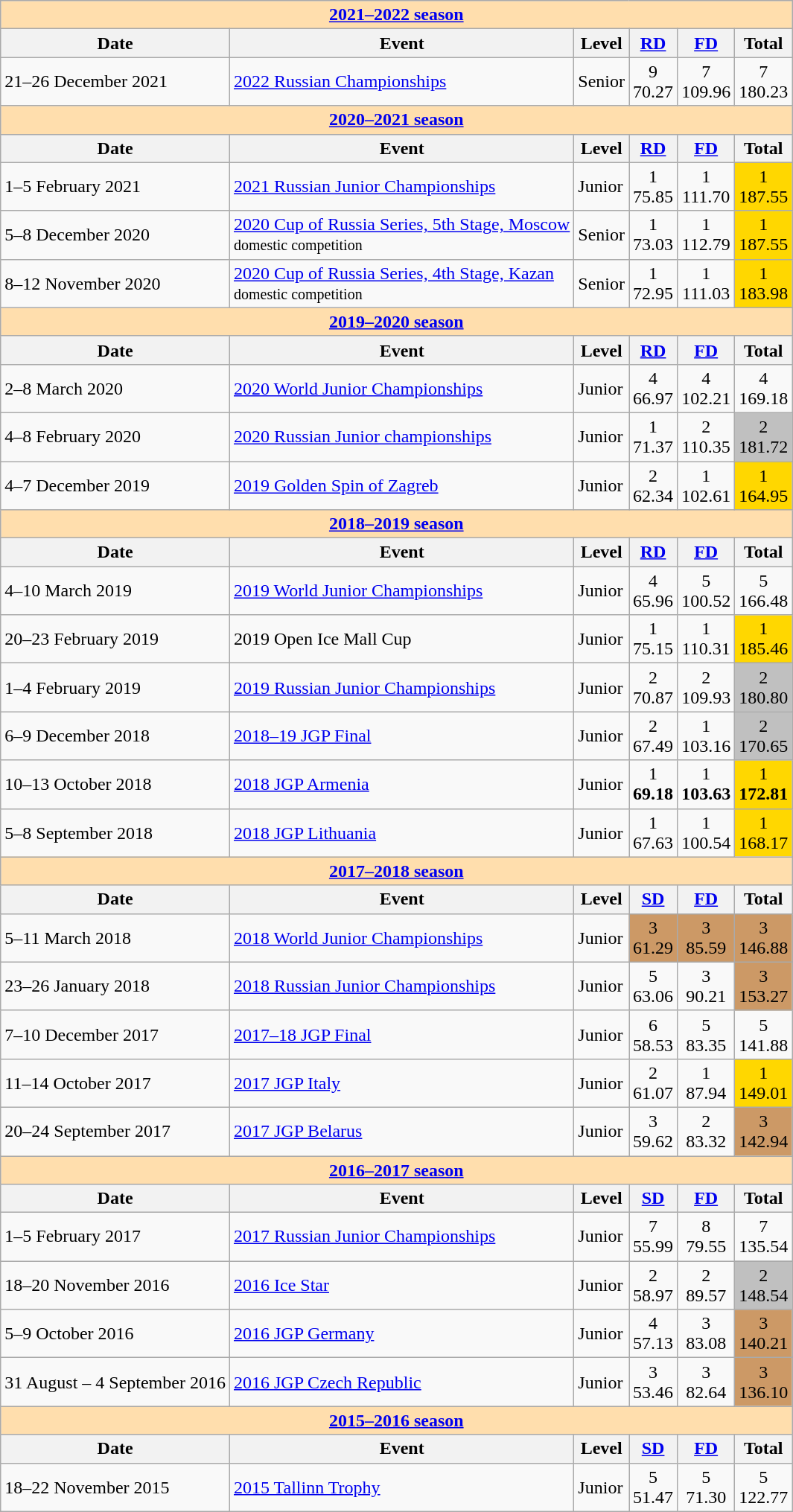<table class="wikitable">
<tr>
<td style="background-color: #ffdead; " colspan=6 align=center><a href='#'><strong>2021–2022 season</strong></a></td>
</tr>
<tr>
<th>Date</th>
<th>Event</th>
<th>Level</th>
<th><a href='#'>RD</a></th>
<th><a href='#'>FD</a></th>
<th>Total</th>
</tr>
<tr>
<td>21–26 December 2021</td>
<td><a href='#'>2022 Russian Championships</a></td>
<td>Senior</td>
<td align=center>9 <br> 70.27</td>
<td align=center>7 <br> 109.96</td>
<td align=center>7 <br> 180.23</td>
</tr>
<tr>
<td style="background-color: #ffdead; " colspan=6 align=center><a href='#'><strong>2020–2021 season</strong></a></td>
</tr>
<tr>
<th>Date</th>
<th>Event</th>
<th>Level</th>
<th><a href='#'>RD</a></th>
<th><a href='#'>FD</a></th>
<th>Total</th>
</tr>
<tr>
<td>1–5 February 2021</td>
<td><a href='#'>2021 Russian Junior Championships</a></td>
<td>Junior</td>
<td align=center>1 <br> 75.85</td>
<td align=center>1 <br> 111.70</td>
<td align=center bgcolor=gold>1 <br> 187.55</td>
</tr>
<tr>
<td>5–8 December 2020</td>
<td><a href='#'>2020 Cup of Russia Series, 5th Stage, Moscow</a> <br> <small>domestic competition</small></td>
<td>Senior</td>
<td align=center>1 <br> 73.03</td>
<td align=center>1 <br> 112.79</td>
<td align=center bgcolor=gold>1 <br> 187.55</td>
</tr>
<tr>
<td>8–12 November 2020</td>
<td><a href='#'>2020 Cup of Russia Series, 4th Stage, Kazan</a> <br> <small>domestic competition</small></td>
<td>Senior</td>
<td align=center>1 <br> 72.95</td>
<td align=center>1 <br> 111.03</td>
<td align=center bgcolor=gold>1 <br> 183.98</td>
</tr>
<tr>
<td style="background-color: #ffdead; " colspan=6 align=center><a href='#'><strong>2019–2020 season</strong></a></td>
</tr>
<tr>
<th>Date</th>
<th>Event</th>
<th>Level</th>
<th><a href='#'>RD</a></th>
<th><a href='#'>FD</a></th>
<th>Total</th>
</tr>
<tr>
<td>2–8 March 2020</td>
<td><a href='#'>2020 World Junior Championships</a></td>
<td>Junior</td>
<td align=center>4 <br> 66.97</td>
<td align=center>4 <br> 102.21</td>
<td align=center>4 <br> 169.18</td>
</tr>
<tr>
<td>4–8 February 2020</td>
<td><a href='#'>2020 Russian Junior championships</a></td>
<td>Junior</td>
<td align=center>1 <br> 71.37</td>
<td align=center>2 <br> 110.35</td>
<td align=center bgcolor=silver>2 <br> 181.72</td>
</tr>
<tr>
<td>4–7 December 2019</td>
<td><a href='#'>2019 Golden Spin of Zagreb</a></td>
<td>Junior</td>
<td align=center>2 <br> 62.34</td>
<td align=center>1 <br> 102.61</td>
<td align=center bgcolor=gold>1 <br> 164.95</td>
</tr>
<tr>
<td style="background-color: #ffdead; " colspan=6 align=center><a href='#'><strong>2018–2019 season</strong></a></td>
</tr>
<tr>
<th>Date</th>
<th>Event</th>
<th>Level</th>
<th><a href='#'>RD</a></th>
<th><a href='#'>FD</a></th>
<th>Total</th>
</tr>
<tr>
<td>4–10 March 2019</td>
<td><a href='#'>2019 World Junior Championships</a></td>
<td>Junior</td>
<td align=center>4 <br> 65.96</td>
<td align=center>5 <br> 100.52</td>
<td align=center>5 <br> 166.48</td>
</tr>
<tr>
<td>20–23 February 2019</td>
<td>2019 Open Ice Mall Cup</td>
<td>Junior</td>
<td align=center>1 <br> 75.15</td>
<td align=center>1 <br> 110.31</td>
<td align=center bgcolor=gold>1 <br> 185.46</td>
</tr>
<tr>
<td>1–4 February 2019</td>
<td><a href='#'>2019 Russian Junior Championships</a></td>
<td>Junior</td>
<td align=center>2 <br> 70.87</td>
<td align=center>2 <br> 109.93</td>
<td align=center bgcolor=silver>2 <br> 180.80</td>
</tr>
<tr>
<td>6–9 December 2018</td>
<td><a href='#'>2018–19 JGP Final</a></td>
<td>Junior</td>
<td align=center>2 <br> 67.49</td>
<td align=center>1 <br> 103.16</td>
<td align=center bgcolor=silver>2 <br> 170.65</td>
</tr>
<tr>
<td>10–13 October 2018</td>
<td><a href='#'>2018 JGP Armenia</a></td>
<td>Junior</td>
<td align=center>1 <br> <strong>69.18</strong></td>
<td align=center>1 <br> <strong>103.63</strong></td>
<td align=center bgcolor=gold>1<br> <strong>172.81</strong></td>
</tr>
<tr>
<td>5–8 September 2018</td>
<td><a href='#'>2018 JGP Lithuania</a></td>
<td>Junior</td>
<td align=center>1 <br> 67.63</td>
<td align=center>1 <br> 100.54</td>
<td align=center bgcolor=gold>1 <br> 168.17</td>
</tr>
<tr>
<td style="background-color: #ffdead; " colspan=6 align=center><a href='#'><strong>2017–2018 season</strong></a></td>
</tr>
<tr>
<th>Date</th>
<th>Event</th>
<th>Level</th>
<th><a href='#'>SD</a></th>
<th><a href='#'>FD</a></th>
<th>Total</th>
</tr>
<tr>
<td>5–11 March 2018</td>
<td><a href='#'>2018 World Junior Championships</a></td>
<td>Junior</td>
<td align=center bgcolor=cc9966>3 <br> 61.29</td>
<td align=center bgcolor=cc9966>3 <br> 85.59</td>
<td align=center bgcolor=cc9966>3 <br> 146.88</td>
</tr>
<tr>
<td>23–26 January 2018</td>
<td><a href='#'>2018 Russian Junior Championships</a></td>
<td>Junior</td>
<td align=center>5 <br> 63.06</td>
<td align=center>3 <br> 90.21</td>
<td align=center bgcolor=cc9966>3 <br> 153.27</td>
</tr>
<tr>
<td>7–10 December 2017</td>
<td><a href='#'>2017–18 JGP Final</a></td>
<td>Junior</td>
<td align=center>6 <br> 58.53</td>
<td align=center>5 <br> 83.35</td>
<td align=center>5 <br> 141.88</td>
</tr>
<tr>
<td>11–14 October 2017</td>
<td><a href='#'>2017 JGP Italy</a></td>
<td>Junior</td>
<td align=center>2 <br> 61.07</td>
<td align=center>1 <br> 87.94</td>
<td align=center bgcolor=gold>1 <br> 149.01</td>
</tr>
<tr>
<td>20–24 September 2017</td>
<td><a href='#'>2017 JGP Belarus</a></td>
<td>Junior</td>
<td align=center>3 <br> 59.62</td>
<td align=center>2 <br> 83.32</td>
<td align=center bgcolor=cc9966>3 <br> 142.94</td>
</tr>
<tr>
<td style="background-color: #ffdead; " colspan=6 align=center><a href='#'><strong>2016–2017 season</strong></a></td>
</tr>
<tr>
<th>Date</th>
<th>Event</th>
<th>Level</th>
<th><a href='#'>SD</a></th>
<th><a href='#'>FD</a></th>
<th>Total</th>
</tr>
<tr>
<td>1–5 February 2017</td>
<td><a href='#'>2017 Russian Junior Championships</a></td>
<td>Junior</td>
<td align=center>7 <br> 55.99</td>
<td align=center>8 <br> 79.55</td>
<td align=center>7 <br> 135.54</td>
</tr>
<tr>
<td>18–20 November 2016</td>
<td><a href='#'>2016 Ice Star</a></td>
<td>Junior</td>
<td align=center>2 <br> 58.97</td>
<td align=center>2 <br> 89.57</td>
<td align=center bgcolor=silver>2 <br> 148.54</td>
</tr>
<tr>
<td>5–9 October 2016</td>
<td><a href='#'>2016 JGP Germany</a></td>
<td>Junior</td>
<td align=center>4 <br> 57.13</td>
<td align=center>3 <br> 83.08</td>
<td align=center bgcolor=cc9966>3 <br> 140.21</td>
</tr>
<tr>
<td>31 August – 4 September 2016</td>
<td><a href='#'>2016 JGP Czech Republic</a></td>
<td>Junior</td>
<td align=center>3 <br> 53.46</td>
<td align=center>3 <br> 82.64</td>
<td align=center bgcolor=cc9966>3 <br> 136.10</td>
</tr>
<tr>
<td style="background-color: #ffdead; " colspan=6 align=center><a href='#'><strong>2015–2016 season</strong></a></td>
</tr>
<tr>
<th>Date</th>
<th>Event</th>
<th>Level</th>
<th><a href='#'>SD</a></th>
<th><a href='#'>FD</a></th>
<th>Total</th>
</tr>
<tr>
<td>18–22 November 2015</td>
<td><a href='#'>2015 Tallinn Trophy</a></td>
<td>Junior</td>
<td align=center>5 <br> 51.47</td>
<td align=center>5 <br> 71.30</td>
<td align=center>5 <br> 122.77</td>
</tr>
</table>
